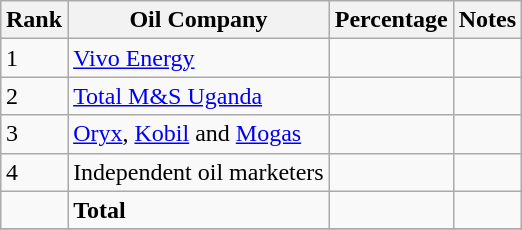<table class="wikitable sortable" style="margin: 0.5em auto">
<tr>
<th>Rank</th>
<th>Oil Company</th>
<th>Percentage</th>
<th>Notes</th>
</tr>
<tr>
<td>1</td>
<td><a href='#'>Vivo Energy</a></td>
<td></td>
<td></td>
</tr>
<tr>
<td>2</td>
<td><a href='#'>Total M&S Uganda</a></td>
<td></td>
<td></td>
</tr>
<tr>
<td>3</td>
<td><a href='#'>Oryx</a>, <a href='#'>Kobil</a> and <a href='#'>Mogas</a></td>
<td></td>
<td></td>
</tr>
<tr>
<td>4</td>
<td>Independent oil marketers</td>
<td></td>
<td></td>
</tr>
<tr>
<td></td>
<td><strong>Total</strong></td>
<td></td>
<td></td>
</tr>
<tr>
</tr>
</table>
